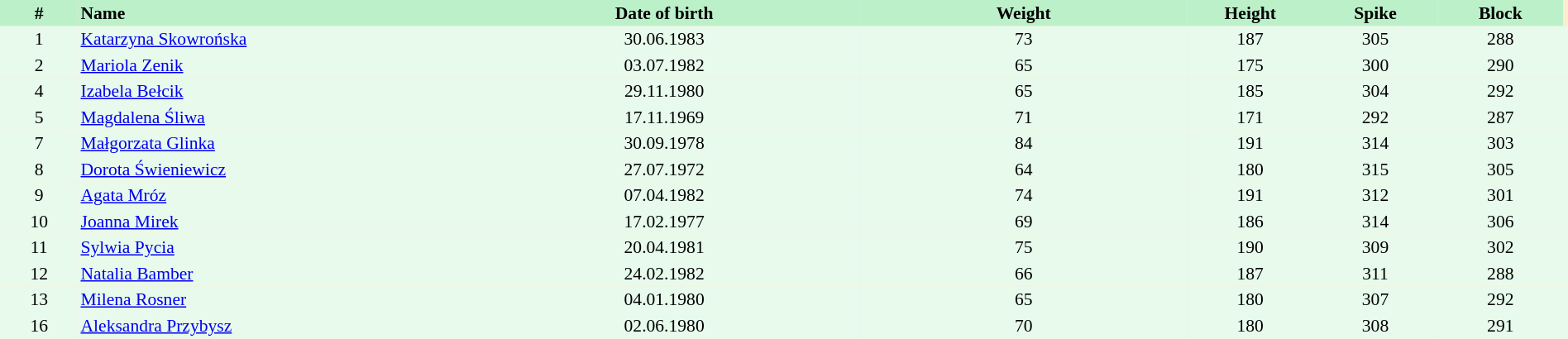<table border=0 cellpadding=2 cellspacing=0  |- bgcolor=#FFECCE style="text-align:center; font-size:90%;" width=100%>
<tr bgcolor=#BBF0C9>
<th width=5%>#</th>
<th width=25% align=left>Name</th>
<th width=25%>Date of birth</th>
<th width=21%>Weight</th>
<th width=8%>Height</th>
<th width=8%>Spike</th>
<th width=8%>Block</th>
</tr>
<tr bgcolor=#E7FAEC>
<td>1</td>
<td align=left><a href='#'>Katarzyna Skowrońska</a></td>
<td>30.06.1983</td>
<td>73</td>
<td>187</td>
<td>305</td>
<td>288</td>
<td></td>
</tr>
<tr bgcolor=#E7FAEC>
<td>2</td>
<td align=left><a href='#'>Mariola Zenik</a></td>
<td>03.07.1982</td>
<td>65</td>
<td>175</td>
<td>300</td>
<td>290</td>
<td></td>
</tr>
<tr bgcolor=#E7FAEC>
<td>4</td>
<td align=left><a href='#'>Izabela Bełcik</a></td>
<td>29.11.1980</td>
<td>65</td>
<td>185</td>
<td>304</td>
<td>292</td>
<td></td>
</tr>
<tr bgcolor=#E7FAEC>
<td>5</td>
<td align=left><a href='#'>Magdalena Śliwa</a></td>
<td>17.11.1969</td>
<td>71</td>
<td>171</td>
<td>292</td>
<td>287</td>
<td></td>
</tr>
<tr bgcolor=#E7FAEC>
<td>7</td>
<td align=left><a href='#'>Małgorzata Glinka</a></td>
<td>30.09.1978</td>
<td>84</td>
<td>191</td>
<td>314</td>
<td>303</td>
<td></td>
</tr>
<tr bgcolor=#E7FAEC>
<td>8</td>
<td align=left><a href='#'>Dorota Świeniewicz</a></td>
<td>27.07.1972</td>
<td>64</td>
<td>180</td>
<td>315</td>
<td>305</td>
<td></td>
</tr>
<tr bgcolor=#E7FAEC>
<td>9</td>
<td align=left><a href='#'>Agata Mróz</a></td>
<td>07.04.1982</td>
<td>74</td>
<td>191</td>
<td>312</td>
<td>301</td>
<td></td>
</tr>
<tr bgcolor=#E7FAEC>
<td>10</td>
<td align=left><a href='#'>Joanna Mirek</a></td>
<td>17.02.1977</td>
<td>69</td>
<td>186</td>
<td>314</td>
<td>306</td>
<td></td>
</tr>
<tr bgcolor=#E7FAEC>
<td>11</td>
<td align=left><a href='#'>Sylwia Pycia</a></td>
<td>20.04.1981</td>
<td>75</td>
<td>190</td>
<td>309</td>
<td>302</td>
<td></td>
</tr>
<tr bgcolor=#E7FAEC>
<td>12</td>
<td align=left><a href='#'>Natalia Bamber</a></td>
<td>24.02.1982</td>
<td>66</td>
<td>187</td>
<td>311</td>
<td>288</td>
<td></td>
</tr>
<tr bgcolor=#E7FAEC>
<td>13</td>
<td align=left><a href='#'>Milena Rosner</a></td>
<td>04.01.1980</td>
<td>65</td>
<td>180</td>
<td>307</td>
<td>292</td>
<td></td>
</tr>
<tr bgcolor=#E7FAEC>
<td>16</td>
<td align=left><a href='#'>Aleksandra Przybysz</a></td>
<td>02.06.1980</td>
<td>70</td>
<td>180</td>
<td>308</td>
<td>291</td>
<td></td>
</tr>
</table>
